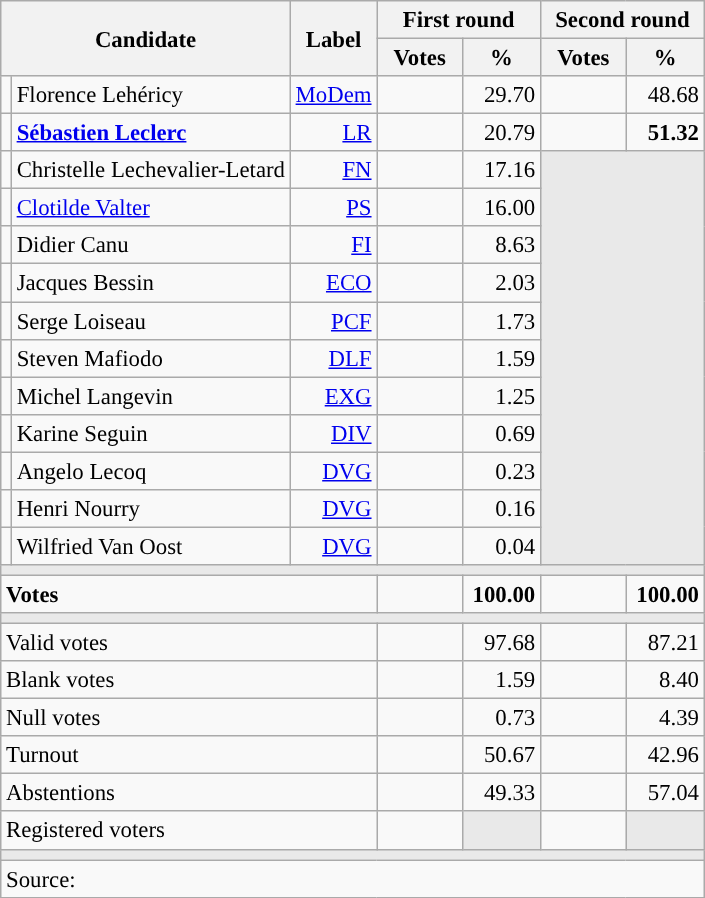<table class="wikitable" style="text-align:right;font-size:95%;">
<tr>
<th colspan="2" rowspan="2">Candidate</th>
<th rowspan="2">Label</th>
<th colspan="2">First round</th>
<th colspan="2">Second round</th>
</tr>
<tr>
<th style="width:50px;">Votes</th>
<th style="width:45px;">%</th>
<th style="width:50px;">Votes</th>
<th style="width:45px;">%</th>
</tr>
<tr>
<td style="color:inherit;background:"></td>
<td style="text-align:left;">Florence Lehéricy</td>
<td><a href='#'>MoDem</a></td>
<td></td>
<td>29.70</td>
<td></td>
<td>48.68</td>
</tr>
<tr>
<td style="color:inherit;background:"></td>
<td style="text-align:left;"><strong><a href='#'>Sébastien Leclerc</a></strong></td>
<td><a href='#'>LR</a></td>
<td></td>
<td>20.79</td>
<td><strong></strong></td>
<td><strong>51.32</strong></td>
</tr>
<tr>
<td style="color:inherit;background:"></td>
<td style="text-align:left;">Christelle Lechevalier-Letard</td>
<td><a href='#'>FN</a></td>
<td></td>
<td>17.16</td>
<td colspan="2" rowspan="11" style="background:#E9E9E9;"></td>
</tr>
<tr>
<td style="color:inherit;background:"></td>
<td style="text-align:left;"><a href='#'>Clotilde Valter</a></td>
<td><a href='#'>PS</a></td>
<td></td>
<td>16.00</td>
</tr>
<tr>
<td style="color:inherit;background:"></td>
<td style="text-align:left;">Didier Canu</td>
<td><a href='#'>FI</a></td>
<td></td>
<td>8.63</td>
</tr>
<tr>
<td style="color:inherit;background:"></td>
<td style="text-align:left;">Jacques Bessin</td>
<td><a href='#'>ECO</a></td>
<td></td>
<td>2.03</td>
</tr>
<tr>
<td style="color:inherit;background:"></td>
<td style="text-align:left;">Serge Loiseau</td>
<td><a href='#'>PCF</a></td>
<td></td>
<td>1.73</td>
</tr>
<tr>
<td style="color:inherit;background:"></td>
<td style="text-align:left;">Steven Mafiodo</td>
<td><a href='#'>DLF</a></td>
<td></td>
<td>1.59</td>
</tr>
<tr>
<td style="color:inherit;background:"></td>
<td style="text-align:left;">Michel Langevin</td>
<td><a href='#'>EXG</a></td>
<td></td>
<td>1.25</td>
</tr>
<tr>
<td style="color:inherit;background:"></td>
<td style="text-align:left;">Karine Seguin</td>
<td><a href='#'>DIV</a></td>
<td></td>
<td>0.69</td>
</tr>
<tr>
<td style="color:inherit;background:"></td>
<td style="text-align:left;">Angelo Lecoq</td>
<td><a href='#'>DVG</a></td>
<td></td>
<td>0.23</td>
</tr>
<tr>
<td style="color:inherit;background:"></td>
<td style="text-align:left;">Henri Nourry</td>
<td><a href='#'>DVG</a></td>
<td></td>
<td>0.16</td>
</tr>
<tr>
<td style="color:inherit;background:"></td>
<td style="text-align:left;">Wilfried Van Oost</td>
<td><a href='#'>DVG</a></td>
<td></td>
<td>0.04</td>
</tr>
<tr>
<td colspan="7" style="background:#E9E9E9;"></td>
</tr>
<tr style="font-weight:bold;">
<td colspan="3" style="text-align:left;">Votes</td>
<td></td>
<td>100.00</td>
<td></td>
<td>100.00</td>
</tr>
<tr>
<td colspan="7" style="background:#E9E9E9;"></td>
</tr>
<tr>
<td colspan="3" style="text-align:left;">Valid votes</td>
<td></td>
<td>97.68</td>
<td></td>
<td>87.21</td>
</tr>
<tr>
<td colspan="3" style="text-align:left;">Blank votes</td>
<td></td>
<td>1.59</td>
<td></td>
<td>8.40</td>
</tr>
<tr>
<td colspan="3" style="text-align:left;">Null votes</td>
<td></td>
<td>0.73</td>
<td></td>
<td>4.39</td>
</tr>
<tr>
<td colspan="3" style="text-align:left;">Turnout</td>
<td></td>
<td>50.67</td>
<td></td>
<td>42.96</td>
</tr>
<tr>
<td colspan="3" style="text-align:left;">Abstentions</td>
<td></td>
<td>49.33</td>
<td></td>
<td>57.04</td>
</tr>
<tr>
<td colspan="3" style="text-align:left;">Registered voters</td>
<td></td>
<td style="color:inherit;background:#E9E9E9;"></td>
<td></td>
<td style="color:inherit;background:#E9E9E9;"></td>
</tr>
<tr>
<td colspan="7" style="background:#E9E9E9;"></td>
</tr>
<tr>
<td colspan="7" style="text-align:left;">Source: </td>
</tr>
</table>
